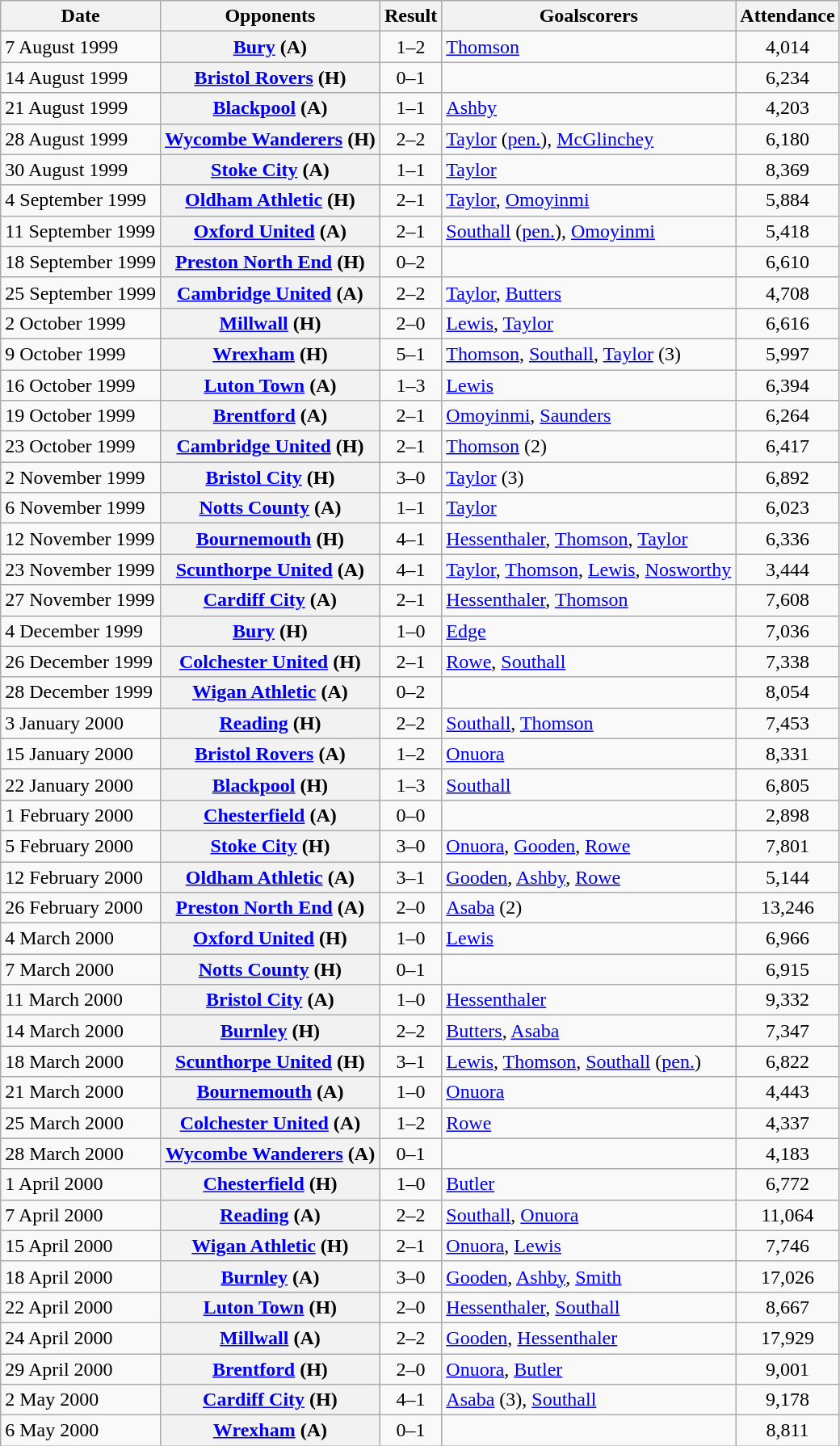<table class="wikitable plainrowheaders sortable">
<tr>
<th scope=col>Date</th>
<th scope=col>Opponents</th>
<th scope=col>Result</th>
<th scope=col class=unsortable>Goalscorers</th>
<th scope=col>Attendance</th>
</tr>
<tr>
<td>7 August 1999</td>
<th scope=row><a href='#'>Bury</a> (A)</th>
<td align=center>1–2</td>
<td><a href='#'>Thomson</a></td>
<td align=center>4,014</td>
</tr>
<tr>
<td>14 August 1999</td>
<th scope=row><a href='#'>Bristol Rovers</a> (H)</th>
<td align=center>0–1</td>
<td></td>
<td align=center>6,234</td>
</tr>
<tr>
<td>21 August 1999</td>
<th scope=row><a href='#'>Blackpool</a> (A)</th>
<td align=center>1–1</td>
<td><a href='#'>Ashby</a></td>
<td align=center>4,203</td>
</tr>
<tr>
<td>28 August 1999</td>
<th scope=row><a href='#'>Wycombe Wanderers</a> (H)</th>
<td align=center>2–2</td>
<td><a href='#'>Taylor</a> (<a href='#'>pen.</a>), <a href='#'>McGlinchey</a></td>
<td align=center>6,180</td>
</tr>
<tr>
<td>30 August 1999</td>
<th scope=row><a href='#'>Stoke City</a> (A)</th>
<td align=center>1–1</td>
<td><a href='#'>Taylor</a></td>
<td align=center>8,369</td>
</tr>
<tr>
<td>4 September 1999</td>
<th scope=row><a href='#'>Oldham Athletic</a> (H)</th>
<td align=center>2–1</td>
<td><a href='#'>Taylor</a>, <a href='#'>Omoyinmi</a></td>
<td align=center>5,884</td>
</tr>
<tr>
<td>11 September 1999</td>
<th scope=row><a href='#'>Oxford United</a> (A)</th>
<td align=center>2–1</td>
<td><a href='#'>Southall</a> (<a href='#'>pen.</a>), <a href='#'>Omoyinmi</a></td>
<td align=center>5,418</td>
</tr>
<tr>
<td>18 September 1999</td>
<th scope=row><a href='#'>Preston North End</a> (H)</th>
<td align=center>0–2</td>
<td></td>
<td align=center>6,610</td>
</tr>
<tr>
<td>25 September 1999</td>
<th scope=row><a href='#'>Cambridge United</a> (A)</th>
<td align=center>2–2</td>
<td><a href='#'>Taylor</a>, <a href='#'>Butters</a></td>
<td align=center>4,708</td>
</tr>
<tr>
<td>2 October 1999</td>
<th scope=row><a href='#'>Millwall</a> (H)</th>
<td align=center>2–0</td>
<td><a href='#'>Lewis</a>, <a href='#'>Taylor</a></td>
<td align=center>6,616</td>
</tr>
<tr>
<td>9 October 1999</td>
<th scope=row><a href='#'>Wrexham</a> (H)</th>
<td align=center>5–1</td>
<td><a href='#'>Thomson</a>, <a href='#'>Southall</a>, <a href='#'>Taylor</a> (3)</td>
<td align=center>5,997</td>
</tr>
<tr>
<td>16 October 1999</td>
<th scope=row><a href='#'>Luton Town</a> (A)</th>
<td align=center>1–3</td>
<td><a href='#'>Lewis</a></td>
<td align=center>6,394</td>
</tr>
<tr>
<td>19 October 1999</td>
<th scope=row><a href='#'>Brentford</a> (A)</th>
<td align=center>2–1</td>
<td><a href='#'>Omoyinmi</a>, <a href='#'>Saunders</a></td>
<td align=center>6,264</td>
</tr>
<tr>
<td>23 October 1999</td>
<th scope=row><a href='#'>Cambridge United</a> (H)</th>
<td align=center>2–1</td>
<td><a href='#'>Thomson</a> (2)</td>
<td align=center>6,417</td>
</tr>
<tr>
<td>2 November 1999</td>
<th scope=row><a href='#'>Bristol City</a> (H)</th>
<td align=center>3–0</td>
<td><a href='#'>Taylor</a> (3)</td>
<td align=center>6,892</td>
</tr>
<tr>
<td>6 November 1999</td>
<th scope=row><a href='#'>Notts County</a> (A)</th>
<td align=center>1–1</td>
<td><a href='#'>Taylor</a></td>
<td align=center>6,023</td>
</tr>
<tr>
<td>12 November 1999</td>
<th scope=row><a href='#'>Bournemouth</a> (H)</th>
<td align=center>4–1</td>
<td><a href='#'>Hessenthaler</a>, <a href='#'>Thomson</a>, <a href='#'>Taylor</a></td>
<td align=center>6,336</td>
</tr>
<tr>
<td>23 November 1999</td>
<th scope=row><a href='#'>Scunthorpe United</a> (A)</th>
<td align=center>4–1</td>
<td><a href='#'>Taylor</a>, <a href='#'>Thomson</a>, <a href='#'>Lewis</a>, <a href='#'>Nosworthy</a></td>
<td align=center>3,444</td>
</tr>
<tr>
<td>27 November 1999</td>
<th scope=row><a href='#'>Cardiff City</a> (A)</th>
<td align=center>2–1</td>
<td><a href='#'>Hessenthaler</a>, <a href='#'>Thomson</a></td>
<td align=center>7,608</td>
</tr>
<tr>
<td>4 December 1999</td>
<th scope=row><a href='#'>Bury</a> (H)</th>
<td align=center>1–0</td>
<td><a href='#'>Edge</a></td>
<td align=center>7,036</td>
</tr>
<tr>
<td>26 December 1999</td>
<th scope=row><a href='#'>Colchester United</a> (H)</th>
<td align=center>2–1</td>
<td><a href='#'>Rowe</a>, <a href='#'>Southall</a></td>
<td align=center>7,338</td>
</tr>
<tr>
<td>28 December 1999</td>
<th scope=row><a href='#'>Wigan Athletic</a> (A)</th>
<td align=center>0–2</td>
<td></td>
<td align=center>8,054</td>
</tr>
<tr>
<td>3 January 2000</td>
<th scope=row><a href='#'>Reading</a> (H)</th>
<td align=center>2–2</td>
<td><a href='#'>Southall</a>, <a href='#'>Thomson</a></td>
<td align=center>7,453</td>
</tr>
<tr>
<td>15 January 2000</td>
<th scope=row><a href='#'>Bristol Rovers</a> (A)</th>
<td align=center>1–2</td>
<td><a href='#'>Onuora</a></td>
<td align=center>8,331</td>
</tr>
<tr>
<td>22 January 2000</td>
<th scope=row><a href='#'>Blackpool</a> (H)</th>
<td align=center>1–3</td>
<td><a href='#'>Southall</a></td>
<td align=center>6,805</td>
</tr>
<tr>
<td>1 February 2000</td>
<th scope=row><a href='#'>Chesterfield</a> (A)</th>
<td align=center>0–0</td>
<td></td>
<td align=center>2,898</td>
</tr>
<tr>
<td>5 February 2000</td>
<th scope=row><a href='#'>Stoke City</a> (H)</th>
<td align=center>3–0</td>
<td><a href='#'>Onuora</a>, <a href='#'>Gooden</a>, <a href='#'>Rowe</a></td>
<td align=center>7,801</td>
</tr>
<tr>
<td>12 February 2000</td>
<th scope=row><a href='#'>Oldham Athletic</a> (A)</th>
<td align=center>3–1</td>
<td><a href='#'>Gooden</a>, <a href='#'>Ashby</a>, <a href='#'>Rowe</a></td>
<td align=center>5,144</td>
</tr>
<tr>
<td>26 February 2000</td>
<th scope=row><a href='#'>Preston North End</a> (A)</th>
<td align=center>2–0</td>
<td><a href='#'>Asaba</a> (2)</td>
<td align=center>13,246</td>
</tr>
<tr>
<td>4 March 2000</td>
<th scope=row><a href='#'>Oxford United</a> (H)</th>
<td align=center>1–0</td>
<td><a href='#'>Lewis</a></td>
<td align=center>6,966</td>
</tr>
<tr>
<td>7 March 2000</td>
<th scope=row><a href='#'>Notts County</a> (H)</th>
<td align=center>0–1</td>
<td></td>
<td align=center>6,915</td>
</tr>
<tr>
<td>11 March 2000</td>
<th scope=row><a href='#'>Bristol City</a> (A)</th>
<td align=center>1–0</td>
<td><a href='#'>Hessenthaler</a></td>
<td align=center>9,332</td>
</tr>
<tr>
<td>14 March 2000</td>
<th scope=row><a href='#'>Burnley</a> (H)</th>
<td align=center>2–2</td>
<td><a href='#'>Butters</a>, <a href='#'>Asaba</a></td>
<td align=center>7,347</td>
</tr>
<tr>
<td>18 March 2000</td>
<th scope=row><a href='#'>Scunthorpe United</a> (H)</th>
<td align=center>3–1</td>
<td><a href='#'>Lewis</a>, <a href='#'>Thomson</a>, <a href='#'>Southall</a> (<a href='#'>pen.</a>)</td>
<td align=center>6,822</td>
</tr>
<tr>
<td>21 March 2000</td>
<th scope=row><a href='#'>Bournemouth</a> (A)</th>
<td align=center>1–0</td>
<td><a href='#'>Onuora</a></td>
<td align=center>4,443</td>
</tr>
<tr>
<td>25 March 2000</td>
<th scope=row><a href='#'>Colchester United</a> (A)</th>
<td align=center>1–2</td>
<td><a href='#'>Rowe</a></td>
<td align=center>4,337</td>
</tr>
<tr>
<td>28 March 2000</td>
<th scope=row><a href='#'>Wycombe Wanderers</a> (A)</th>
<td align=center>0–1</td>
<td></td>
<td align=center>4,183</td>
</tr>
<tr>
<td>1 April 2000</td>
<th scope=row><a href='#'>Chesterfield</a> (H)</th>
<td align=center>1–0</td>
<td><a href='#'>Butler</a></td>
<td align=center>6,772</td>
</tr>
<tr>
<td>7 April 2000</td>
<th scope=row><a href='#'>Reading</a> (A)</th>
<td align=center>2–2</td>
<td><a href='#'>Southall</a>, <a href='#'>Onuora</a></td>
<td align=center>11,064</td>
</tr>
<tr>
<td>15 April 2000</td>
<th scope=row><a href='#'>Wigan Athletic</a> (H)</th>
<td align=center>2–1</td>
<td><a href='#'>Onuora</a>, <a href='#'>Lewis</a></td>
<td align=center>7,746</td>
</tr>
<tr>
<td>18 April 2000</td>
<th scope=row><a href='#'>Burnley</a> (A)</th>
<td align=center>3–0</td>
<td><a href='#'>Gooden</a>, <a href='#'>Ashby</a>, <a href='#'>Smith</a></td>
<td align=center>17,026</td>
</tr>
<tr>
<td>22 April 2000</td>
<th scope=row><a href='#'>Luton Town</a> (H)</th>
<td align=center>2–0</td>
<td><a href='#'>Hessenthaler</a>, <a href='#'>Southall</a></td>
<td align=center>8,667</td>
</tr>
<tr>
<td>24 April 2000</td>
<th scope=row><a href='#'>Millwall</a> (A)</th>
<td align=center>2–2</td>
<td><a href='#'>Gooden</a>, <a href='#'>Hessenthaler</a></td>
<td align=center>17,929</td>
</tr>
<tr>
<td>29 April 2000</td>
<th scope=row><a href='#'>Brentford</a> (H)</th>
<td align=center>2–0</td>
<td><a href='#'>Onuora</a>, <a href='#'>Butler</a></td>
<td align=center>9,001</td>
</tr>
<tr>
<td>2 May 2000</td>
<th scope=row><a href='#'>Cardiff City</a> (H)</th>
<td align=center>4–1</td>
<td><a href='#'>Asaba</a> (3), <a href='#'>Southall</a></td>
<td align=center>9,178</td>
</tr>
<tr>
<td>6 May 2000</td>
<th scope=row><a href='#'>Wrexham</a> (A)</th>
<td align=center>0–1</td>
<td></td>
<td align=center>8,811</td>
</tr>
</table>
